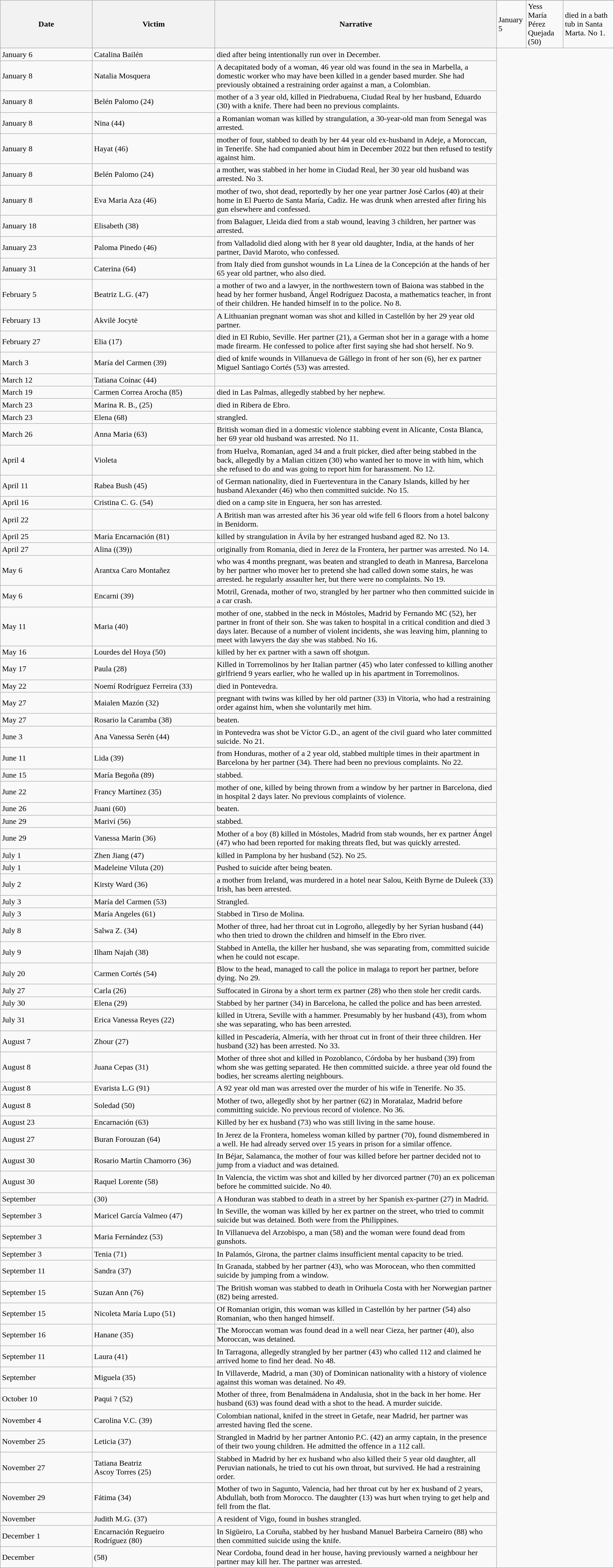<table class="sortable wikitable collapsible">
<tr>
<th rowspan="2" style="width:15%;">Date</th>
<th rowspan="2" style="width:20%;">Victim</th>
<th rowspan="2" style="width:65;">Narrative</th>
</tr>
<tr>
<td>January 5</td>
<td>Yess María Pérez <br>Quejada (50)</td>
<td>died in a bath tub in Santa Marta. No 1.</td>
</tr>
<tr>
<td>January 6</td>
<td>Catalina Bailén</td>
<td>died after being intentionally run over in December.</td>
</tr>
<tr>
<td>January 8</td>
<td>Natalia Mosquera</td>
<td>A decapitated body of a woman, 46 year old was found in the sea in Marbella, a domestic worker who may have been killed in a gender based murder. She had previously obtained a restraining order against a man, a Colombian.</td>
</tr>
<tr>
<td>January 8</td>
<td>Belén Palomo (24)</td>
<td>mother of a 3 year old, killed in Piedrabuena, Ciudad Real by her husband, Eduardo (30) with a knife. There had been no previous complaints.</td>
</tr>
<tr>
<td>January 8</td>
<td>Nina (44)</td>
<td>a Romanian woman was killed by strangulation, a 30-year-old man from Senegal was arrested.</td>
</tr>
<tr>
<td>January 8</td>
<td>Hayat (46)</td>
<td>mother of four, stabbed to death by her 44 year old ex-husband in Adeje, a Moroccan, in Tenerife. She had companied about him in December 2022 but then refused to testify against him. </td>
</tr>
<tr>
<td>January 8</td>
<td>Belén Palomo (24)</td>
<td>a mother, was stabbed in her home in Ciudad Real, her 30 year old husband was arrested. No 3.</td>
</tr>
<tr>
<td>January 8</td>
<td>Eva Maria Aza (46)</td>
<td>mother of two, shot dead, reportedly by her one year partner José Carlos (40) at their home in El Puerto de Santa María, Cadiz. He was drunk when arrested after firing his gun elsewhere and confessed.</td>
</tr>
<tr>
<td>January 18</td>
<td>Elisabeth (38)</td>
<td>from Balaguer, Lleida died from a stab wound, leaving 3 children, her partner was arrested.</td>
</tr>
<tr>
<td>January 23</td>
<td>Paloma Pinedo (46)</td>
<td>from Valladolid died along with her 8 year old daughter, India, at the hands of her partner, David Maroto, who confessed. </td>
</tr>
<tr>
<td>January 31</td>
<td>Caterina (64)</td>
<td>from Italy died from gunshot wounds in La Línea de la Concepción at the hands of her 65 year old partner, who also died. </td>
</tr>
<tr>
<td>February 5</td>
<td>Beatriz L.G. (47)</td>
<td>a mother of two and a lawyer, in the northwestern town of Baiona was stabbed in the head by her former husband, Ángel Rodríguez Dacosta, a mathematics teacher, in front of their children. He handed himself in to the police. No 8.</td>
</tr>
<tr>
<td>February 13</td>
<td>Akvilė Jocytė</td>
<td>A Lithuanian pregnant woman was shot and killed in Castellón by her 29 year old partner.</td>
</tr>
<tr>
<td>February 27</td>
<td>Elia (17)</td>
<td>died in El Rubio, Seville. Her partner (21), a German shot her in a garage with a home made firearm. He confessed to police after first saying she had shot herself. No 9. </td>
</tr>
<tr>
<td>March 3</td>
<td>María del Carmen (39)</td>
<td>died of knife wounds in Villanueva de Gállego in front of her son (6), her ex partner Miguel Santiago Cortés (53) was arrested.</td>
</tr>
<tr>
<td>March 12</td>
<td>Tatiana Coinac (44)</td>
<td></td>
</tr>
<tr>
<td>March 19</td>
<td>Carmen Correa Arocha (85)</td>
<td>died in Las Palmas, allegedly stabbed by her nephew.</td>
</tr>
<tr>
<td>March 23</td>
<td>Marina R. B., (25)</td>
<td>died in Ribera de Ebro. </td>
</tr>
<tr>
<td>March 23</td>
<td>Elena (68)</td>
<td>strangled.</td>
</tr>
<tr>
<td>March 26</td>
<td>Anna Maria (63)</td>
<td>British woman died in a domestic violence stabbing event in Alicante, Costa Blanca, her 69 year old husband was arrested. No 11.  </td>
</tr>
<tr>
<td>April 4</td>
<td>Violeta</td>
<td>from Huelva, Romanian, aged 34 and a fruit picker, died after being stabbed in the back, allegedly by a Malian citizen (30) who wanted her to move in with him, which she refused to do and was going to report him for harassment. No 12. </td>
</tr>
<tr>
<td>April 11</td>
<td>Rabea Bush (45)</td>
<td>of German nationality, died in Fuerteventura in the Canary Islands, killed by her husband Alexander (46) who then committed suicide. No 15. </td>
</tr>
<tr>
<td>April 16</td>
<td>Cristina C. G. (54)</td>
<td>died on a camp site in Enguera, her son has arrested.</td>
</tr>
<tr>
<td>April 22</td>
<td></td>
<td>A British man was arrested after his 36 year old wife fell 6 floors from a hotel balcony in Benidorm.</td>
</tr>
<tr>
<td>April 25</td>
<td>María Encarnación (81)</td>
<td>killed by strangulation in Ávila by her estranged husband aged 82. No 13. </td>
</tr>
<tr>
<td>April 27</td>
<td>Alina ((39))</td>
<td>originally from  Romania, died in Jerez de la Frontera, her partner was arrested. No 14.</td>
</tr>
<tr>
<td>May 6</td>
<td>Arantxa Caro Montañez</td>
<td>who was 4 months pregnant, was beaten and strangled to death in Manresa, Barcelona by her partner who mover her to pretend she had called down some stairs, he was arrested. he regularly assaulter her, but there were no complaints. No 19.</td>
</tr>
<tr>
<td>May 6</td>
<td>Encarni (39)</td>
<td>Motril, Grenada, mother of two, strangled by her partner who then committed suicide in a car crash.</td>
</tr>
<tr>
<td>May 11</td>
<td>Maria (40)</td>
<td>mother of one, stabbed in the neck in Móstoles, Madrid by Fernando MC (52), her partner in front of their son. She was taken to hospital in a critical condition and died 3 days later. Because of a number of violent incidents, she was leaving him, planning to meet with lawyers the day she was stabbed. No 16. </td>
</tr>
<tr>
<td>May 16</td>
<td>Lourdes del Hoya (50)</td>
<td>killed by her ex partner with a sawn off shotgun. </td>
</tr>
<tr>
<td>May 17</td>
<td>Paula (28)</td>
<td>Killed in Torremolinos by her Italian partner (45) who later confessed to killing another girlfriend 9 years earlier, who he walled up in his apartment in Torremolinos.  </td>
</tr>
<tr>
<td>May 22</td>
<td>Noemí Rodríguez Ferreira (33)</td>
<td>died in Pontevedra.</td>
</tr>
<tr>
<td>May 27</td>
<td>Maialen Mazón (32)</td>
<td>pregnant with twins was killed by her old partner (33) in Vitoria, who had a restraining order against him, when she voluntarily met him. </td>
</tr>
<tr>
<td>May 27</td>
<td>Rosario la Caramba (38)</td>
<td>beaten.</td>
</tr>
<tr>
<td>June 3</td>
<td>Ana Vanessa Serén (44)</td>
<td>in Pontevedra was shot be Víctor G.D., an agent of the civil guard who later committed suicide. No 21.</td>
</tr>
<tr>
<td>June 11</td>
<td>Lida (39)</td>
<td>from Honduras, mother of a 2 year old, stabbed multiple times in their apartment in Barcelona by her partner (34). There had been no previous complaints. No 22.</td>
</tr>
<tr>
<td>June 15</td>
<td>María Begoña (89)</td>
<td>stabbed.</td>
</tr>
<tr>
<td>June 22</td>
<td>Francy Martínez (35)</td>
<td>mother of one, killed by being thrown from a window by her partner in Barcelona, died in hospital 2 days later. No previous complaints of violence. </td>
</tr>
<tr>
<td>June 26</td>
<td>Juani (60)</td>
<td>beaten. </td>
</tr>
<tr>
<td>June 29</td>
<td>Mariví (56)</td>
<td>stabbed.</td>
</tr>
<tr>
<td>June 29</td>
<td>Vanessa Marin (36)</td>
<td>Mother of a boy (8) killed in Móstoles, Madrid from stab wounds, her ex partner Ángel (47) who had been reported for making threats fled, but was quickly arrested. </td>
</tr>
<tr>
<td>July 1</td>
<td>Zhen Jiang (47)</td>
<td>killed in Pamplona by her husband (52). No 25.</td>
</tr>
<tr>
<td>July 1</td>
<td>Madeleine Viluta (20)</td>
<td>Pushed to suicide after being beaten.</td>
</tr>
<tr>
<td>July 2</td>
<td>Kirsty Ward (36)</td>
<td>a mother from Ireland, was murdered in a hotel near Salou, Keith Byrne de Duleek (33) Irish, has been arrested.</td>
</tr>
<tr>
<td>July 3</td>
<td>María del Carmen (53)</td>
<td>Strangled.</td>
</tr>
<tr>
<td>July 3</td>
<td>María Angeles (61)</td>
<td>Stabbed in Tirso de Molina.</td>
</tr>
<tr>
<td>July 8</td>
<td>Salwa Z. (34)</td>
<td>Mother of three, had her throat cut in Logroño, allegedly by her Syrian husband (44) who then tried to drown the children and himself in the Ebro river.</td>
</tr>
<tr>
<td>July 9</td>
<td>Ilham Najah (38)</td>
<td>Stabbed in Antella, the killer her husband, she was separating from, committed suicide when he could not escape.</td>
</tr>
<tr>
<td>July 20</td>
<td>Carmen Cortés (54)</td>
<td>Blow to the head, managed to call the police in malaga to report her partner, before dying. No 29. </td>
</tr>
<tr>
<td>July 27</td>
<td>Carla (26)</td>
<td>Suffocated in Girona by a short term ex partner (28) who then stole her credit cards.</td>
</tr>
<tr>
<td>July 30</td>
<td>Elena (29)</td>
<td>Stabbed by her partner (34) in Barcelona, he called the police and has been arrested.</td>
</tr>
<tr>
<td>July 31</td>
<td>Erica Vanessa Reyes (22)</td>
<td>killed in Utrera, Seville with a hammer. Presumably by her husband (43), from whom she was separating, who has been arrested.</td>
</tr>
<tr>
<td>August 7</td>
<td>Zhour (27)</td>
<td>killed in Pescadería, Almería, with her throat cut in front of their three children. Her husband (32) has been arrested. No 33.</td>
</tr>
<tr>
<td>August 8</td>
<td>Juana Cepas (31)</td>
<td>Mother of three shot and killed in Pozoblanco, Córdoba by her husband (39) from whom she was getting separated. He then committed suicide. a three year old found the bodies, her screams alerting neighbours.</td>
</tr>
<tr>
<td>August 8</td>
<td>Evarista L.G (91)</td>
<td>A 92 year old man was arrested over the murder of his wife in Tenerife. No 35.</td>
</tr>
<tr>
<td>August 8</td>
<td>Soledad (50)</td>
<td>Mother of two, allegedly shot by her partner (62) in Moratalaz, Madrid before committing suicide. No previous record of violence. No 36.</td>
</tr>
<tr>
<td>August 23</td>
<td>Encarnación (63)</td>
<td>Killed by her ex husband (73) who was still living in the same house.</td>
</tr>
<tr>
<td>August 27</td>
<td>Buran Forouzan (64)</td>
<td>In Jerez de la Frontera, homeless woman killed by partner (70), found dismembered in a well. He had already served over 15 years in prison for a similar offence.</td>
</tr>
<tr>
<td>August 30</td>
<td>Rosario Martín Chamorro (36)</td>
<td>In Béjar, Salamanca, the mother of four was killed before her partner decided not to jump from a viaduct and was detained.</td>
</tr>
<tr>
<td>August 30</td>
<td>Raquel Lorente (58)</td>
<td>In Valencia, the victim was shot and killed by her divorced partner (70) an ex policeman before he committed suicide. No 40.</td>
</tr>
<tr>
<td>September</td>
<td>(30)</td>
<td>A Honduran was stabbed to death in a street by her Spanish ex-partner (27) in Madrid.</td>
</tr>
<tr>
<td>September 3</td>
<td>Maricel García Valmeo (47)</td>
<td>In Seville, the woman was killed by her ex partner on the street, who tried to commit suicide but was detained. Both were from the Philippines.</td>
</tr>
<tr>
<td>September 3</td>
<td>Maria Fernández (53)</td>
<td>In Villanueva del Arzobispo, a man (58) and the woman were found dead from gunshots. </td>
</tr>
<tr>
<td>September 3</td>
<td>Tenia (71)</td>
<td>In Palamós, Girona, the partner claims insufficient mental capacity to be tried.</td>
</tr>
<tr>
<td>September 11</td>
<td>Sandra (37)</td>
<td>In Granada, stabbed by her partner (43), who was Morocean, who then committed suicide by jumping from a window.</td>
</tr>
<tr>
<td>September 15</td>
<td>Suzan Ann (76)</td>
<td>The British woman was stabbed to death in Orihuela Costa with her Norwegian partner (82) being arrested.</td>
</tr>
<tr>
<td>September 15</td>
<td>Nicoleta María Lupo (51)</td>
<td>Of Romanian origin, this woman was killed in Castellón by her partner (54) also Romanian, who then hanged himself.</td>
</tr>
<tr>
<td>September 16</td>
<td>Hanane (35)</td>
<td>The Moroccan woman was found dead in a well near Cieza, her partner (40), also Moroccan, was detained.</td>
</tr>
<tr>
<td>September 11</td>
<td>Laura (41)</td>
<td>In Tarragona, allegedly strangled by her partner (43) who called 112 and claimed he arrived home to find her dead. No 48.</td>
</tr>
<tr>
<td>September</td>
<td>Miguela (35)</td>
<td>In Villaverde, Madrid, a man (30) of Dominican nationality with a history of violence against this woman was detained. No 49.</td>
</tr>
<tr>
<td>October 10</td>
<td>Paqui ? (52)</td>
<td>Mother of three, from Benalmádena in Andalusia, shot in the back in her home. Her husband (63) was found dead with a shot to the head. A murder suicide.</td>
</tr>
<tr>
<td>November 4</td>
<td>Carolina V.C. (39)</td>
<td>Colombian national, knifed in the street in Getafe, near Madrid, her partner was arrested having fled the scene.</td>
</tr>
<tr>
<td>November 25</td>
<td>Leticia (37)</td>
<td>Strangled in Madrid by her partner Antonio P.C. (42) an army captain, in the presence of their two young children. He admitted the offence in a 112 call.</td>
</tr>
<tr>
<td>November 27</td>
<td>Tatiana Beatriz <br> Ascoy Torres (25)</td>
<td>Stabbed in Madrid by her ex husband who also killed their 5 year old daughter, all Peruvian nationals, he tried to cut his own throat, but survived. He had a restraining order.</td>
</tr>
<tr>
<td>November 29</td>
<td>Fátima (34)</td>
<td>Mother of two in Sagunto, Valencia, had her throat cut by her ex husband of 2 years, Abdullah, both from Morocco. The daughter (13) was hurt when trying to get help and fell from the flat.</td>
</tr>
<tr>
<td>November</td>
<td>Judith M.G. (37)</td>
<td>A resident of Vigo, found in bushes strangled.</td>
</tr>
<tr>
<td>December 1</td>
<td>Encarnación Regueiro <br>Rodríguez (80)</td>
<td>In Sigüeiro, La Coruña, stabbed by her husband Manuel Barbeira Carneiro (88) who then committed suicide using the knife.</td>
</tr>
<tr>
<td>December</td>
<td>(58)</td>
<td>Near Cordoba, found dead in her house, having previously warned a neighbour her partner may kill her. The partner was arrested.</td>
</tr>
</table>
